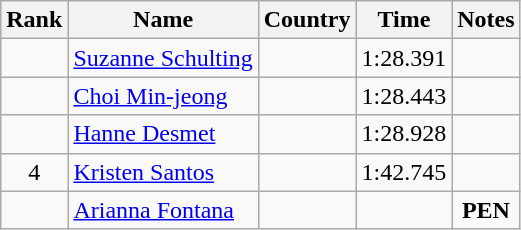<table class="wikitable sortable" style="text-align:center">
<tr>
<th>Rank</th>
<th>Name</th>
<th>Country</th>
<th>Time</th>
<th>Notes</th>
</tr>
<tr>
<td></td>
<td align=left><a href='#'>Suzanne Schulting</a></td>
<td align=left></td>
<td>1:28.391</td>
<td></td>
</tr>
<tr>
<td></td>
<td align=left><a href='#'>Choi Min-jeong</a></td>
<td align=left></td>
<td>1:28.443</td>
<td></td>
</tr>
<tr>
<td></td>
<td align=left><a href='#'>Hanne Desmet</a></td>
<td align=left></td>
<td>1:28.928</td>
<td></td>
</tr>
<tr>
<td>4</td>
<td align=left><a href='#'>Kristen Santos</a></td>
<td align=left></td>
<td>1:42.745</td>
<td></td>
</tr>
<tr>
<td></td>
<td align=left><a href='#'>Arianna Fontana</a></td>
<td align=left></td>
<td></td>
<td><strong>PEN</strong></td>
</tr>
</table>
